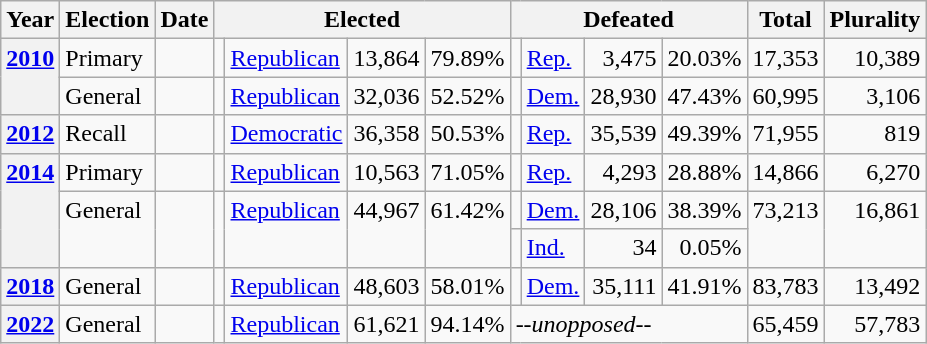<table class=wikitable>
<tr>
<th>Year</th>
<th>Election</th>
<th>Date</th>
<th ! colspan="4">Elected</th>
<th ! colspan="4">Defeated</th>
<th>Total</th>
<th>Plurality</th>
</tr>
<tr>
<th rowspan="2" valign="top"><a href='#'>2010</a></th>
<td valign="top">Primary</td>
<td valign="top"></td>
<td valign="top"></td>
<td valign="top" ><a href='#'>Republican</a></td>
<td valign="top" align="right">13,864</td>
<td valign="top" align="right">79.89%</td>
<td valign="top"></td>
<td valign="top" ><a href='#'>Rep.</a></td>
<td valign="top" align="right">3,475</td>
<td valign="top" align="right">20.03%</td>
<td valign="top" align="right">17,353</td>
<td valign="top" align="right">10,389</td>
</tr>
<tr>
<td valign="top">General</td>
<td valign="top"></td>
<td valign="top"></td>
<td valign="top" ><a href='#'>Republican</a></td>
<td valign="top" align="right">32,036</td>
<td valign="top" align="right">52.52%</td>
<td valign="top"></td>
<td valign="top" ><a href='#'>Dem.</a></td>
<td valign="top" align="right">28,930</td>
<td valign="top" align="right">47.43%</td>
<td valign="top" align="right">60,995</td>
<td valign="top" align="right">3,106</td>
</tr>
<tr>
<th valign="top"><a href='#'>2012</a></th>
<td valign="top">Recall</td>
<td valign="top"></td>
<td valign="top"></td>
<td valign="top" ><a href='#'>Democratic</a></td>
<td valign="top" align="right">36,358</td>
<td valign="top" align="right">50.53%</td>
<td valign="top"></td>
<td valign="top" ><a href='#'>Rep.</a></td>
<td valign="top" align="right">35,539</td>
<td valign="top" align="right">49.39%</td>
<td valign="top" align="right">71,955</td>
<td valign="top" align="right">819</td>
</tr>
<tr>
<th rowspan="3" valign="top"><a href='#'>2014</a></th>
<td valign="top">Primary</td>
<td valign="top"></td>
<td valign="top"></td>
<td valign="top" ><a href='#'>Republican</a></td>
<td valign="top" align="right">10,563</td>
<td valign="top" align="right">71.05%</td>
<td valign="top"></td>
<td valign="top" ><a href='#'>Rep.</a></td>
<td valign="top" align="right">4,293</td>
<td valign="top" align="right">28.88%</td>
<td valign="top" align="right">14,866</td>
<td valign="top" align="right">6,270</td>
</tr>
<tr>
<td rowspan="2" valign="top">General</td>
<td rowspan="2" valign="top"></td>
<td rowspan="2" valign="top"></td>
<td rowspan="2" valign="top" ><a href='#'>Republican</a></td>
<td rowspan="2" valign="top" align="right">44,967</td>
<td rowspan="2" valign="top" align="right">61.42%</td>
<td valign="top"></td>
<td valign="top" ><a href='#'>Dem.</a></td>
<td valign="top" align="right">28,106</td>
<td valign="top" align="right">38.39%</td>
<td rowspan="2" valign="top" align="right">73,213</td>
<td rowspan="2" valign="top" align="right">16,861</td>
</tr>
<tr>
<td valign="top"></td>
<td valign="top" ><a href='#'>Ind.</a></td>
<td valign="top" align="right">34</td>
<td valign="top" align="right">0.05%</td>
</tr>
<tr>
<th valign="top"><a href='#'>2018</a></th>
<td valign="top">General</td>
<td valign="top"></td>
<td valign="top"></td>
<td valign="top" ><a href='#'>Republican</a></td>
<td valign="top" align="right">48,603</td>
<td valign="top" align="right">58.01%</td>
<td valign="top"></td>
<td valign="top" ><a href='#'>Dem.</a></td>
<td valign="top" align="right">35,111</td>
<td valign="top" align="right">41.91%</td>
<td valign="top" align="right">83,783</td>
<td valign="top" align="right">13,492</td>
</tr>
<tr>
<th valign="top"><a href='#'>2022</a></th>
<td valign="top">General</td>
<td valign="top"></td>
<td valign="top"></td>
<td valign="top" ><a href='#'>Republican</a></td>
<td valign="top" align="right">61,621</td>
<td valign="top" align="right">94.14%</td>
<td valign="top" colspan="4">--<em>unopposed--</em></td>
<td valign="top" align="right">65,459</td>
<td valign="top" align="right">57,783</td>
</tr>
</table>
